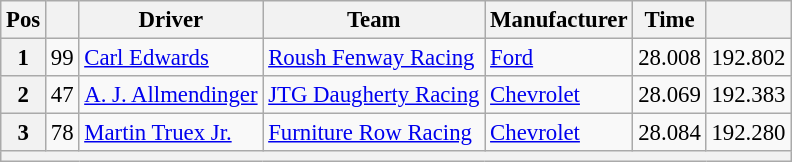<table class="wikitable" style="font-size:95%">
<tr>
<th>Pos</th>
<th></th>
<th>Driver</th>
<th>Team</th>
<th>Manufacturer</th>
<th>Time</th>
<th></th>
</tr>
<tr>
<th>1</th>
<td>99</td>
<td><a href='#'>Carl Edwards</a></td>
<td><a href='#'>Roush Fenway Racing</a></td>
<td><a href='#'>Ford</a></td>
<td>28.008</td>
<td>192.802</td>
</tr>
<tr>
<th>2</th>
<td>47</td>
<td><a href='#'>A. J. Allmendinger</a></td>
<td><a href='#'>JTG Daugherty Racing</a></td>
<td><a href='#'>Chevrolet</a></td>
<td>28.069</td>
<td>192.383</td>
</tr>
<tr>
<th>3</th>
<td>78</td>
<td><a href='#'>Martin Truex Jr.</a></td>
<td><a href='#'>Furniture Row Racing</a></td>
<td><a href='#'>Chevrolet</a></td>
<td>28.084</td>
<td>192.280</td>
</tr>
<tr>
<th colspan="7"></th>
</tr>
</table>
